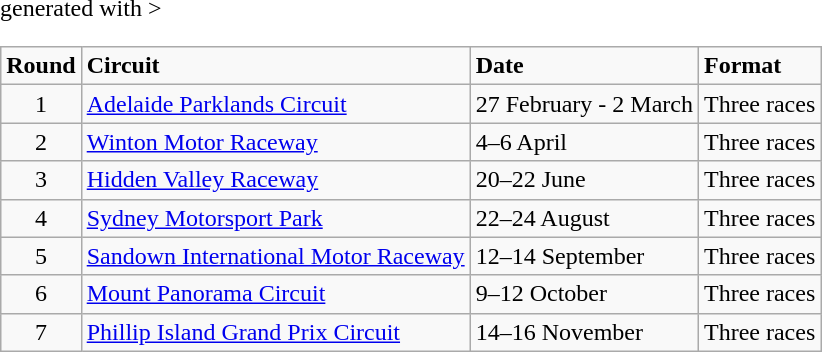<table class="wikitable" <hiddentext>generated with >
<tr style="font-weight:bold">
<td>Round</td>
<td>Circuit</td>
<td>Date</td>
<td>Format</td>
</tr>
<tr>
<td height="13" align="center">1</td>
<td><a href='#'>Adelaide Parklands Circuit</a></td>
<td>27 February - 2 March</td>
<td>Three races</td>
</tr>
<tr>
<td height="13" align="center">2</td>
<td><a href='#'>Winton Motor Raceway</a></td>
<td>4–6  April</td>
<td>Three races</td>
</tr>
<tr>
<td height="13" align="center">3</td>
<td><a href='#'>Hidden Valley Raceway</a></td>
<td>20–22 June</td>
<td>Three races</td>
</tr>
<tr>
<td height="13" align="center">4</td>
<td><a href='#'>Sydney Motorsport Park</a></td>
<td>22–24 August</td>
<td>Three races</td>
</tr>
<tr>
<td height="13" align="center">5</td>
<td><a href='#'>Sandown International Motor Raceway</a></td>
<td>12–14 September</td>
<td>Three races</td>
</tr>
<tr>
<td height="13" align="center">6</td>
<td><a href='#'>Mount Panorama Circuit</a></td>
<td>9–12 October</td>
<td>Three races</td>
</tr>
<tr>
<td height="13" align="center">7</td>
<td><a href='#'>Phillip Island Grand Prix Circuit</a></td>
<td>14–16 November</td>
<td>Three races</td>
</tr>
</table>
